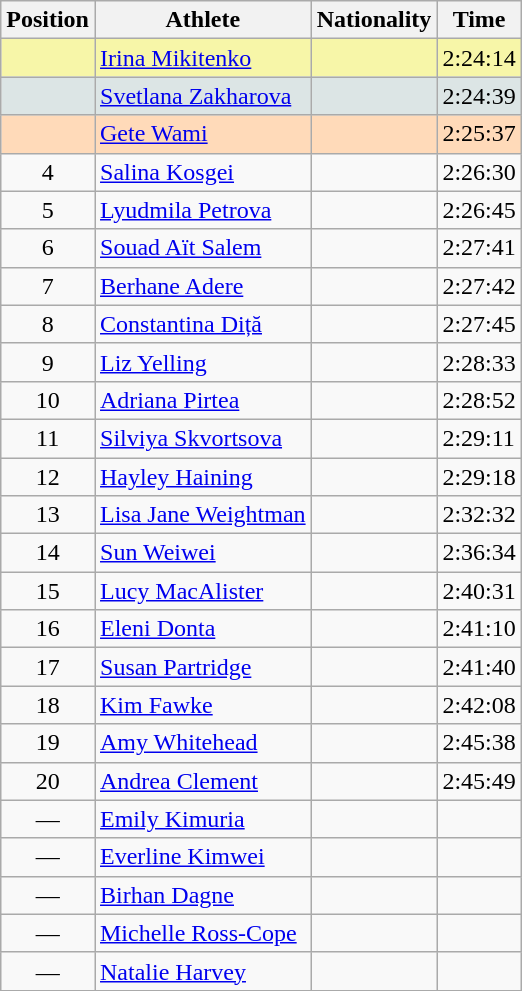<table class="wikitable sortable">
<tr>
<th>Position</th>
<th>Athlete</th>
<th>Nationality</th>
<th>Time</th>
</tr>
<tr bgcolor=#F7F6A8>
<td align=center></td>
<td><a href='#'>Irina Mikitenko</a></td>
<td></td>
<td>2:24:14</td>
</tr>
<tr bgcolor=#DCE5E5>
<td align=center></td>
<td><a href='#'>Svetlana Zakharova</a></td>
<td></td>
<td>2:24:39</td>
</tr>
<tr bgcolor=#FFDAB9>
<td align=center></td>
<td><a href='#'>Gete Wami</a></td>
<td></td>
<td>2:25:37</td>
</tr>
<tr>
<td align=center>4</td>
<td><a href='#'>Salina Kosgei</a></td>
<td></td>
<td>2:26:30</td>
</tr>
<tr>
<td align=center>5</td>
<td><a href='#'>Lyudmila Petrova</a></td>
<td></td>
<td>2:26:45</td>
</tr>
<tr>
<td align=center>6</td>
<td><a href='#'>Souad Aït Salem</a></td>
<td></td>
<td>2:27:41</td>
</tr>
<tr>
<td align=center>7</td>
<td><a href='#'>Berhane Adere</a></td>
<td></td>
<td>2:27:42</td>
</tr>
<tr>
<td align=center>8</td>
<td><a href='#'>Constantina Diță</a></td>
<td></td>
<td>2:27:45</td>
</tr>
<tr>
<td align=center>9</td>
<td><a href='#'>Liz Yelling</a></td>
<td></td>
<td>2:28:33</td>
</tr>
<tr>
<td align=center>10</td>
<td><a href='#'>Adriana Pirtea</a></td>
<td></td>
<td>2:28:52</td>
</tr>
<tr>
<td align=center>11</td>
<td><a href='#'>Silviya Skvortsova</a></td>
<td></td>
<td>2:29:11</td>
</tr>
<tr>
<td align=center>12</td>
<td><a href='#'>Hayley Haining</a></td>
<td></td>
<td>2:29:18</td>
</tr>
<tr>
<td align=center>13</td>
<td><a href='#'>Lisa Jane Weightman</a></td>
<td></td>
<td>2:32:32</td>
</tr>
<tr>
<td align=center>14</td>
<td><a href='#'>Sun Weiwei</a></td>
<td></td>
<td>2:36:34</td>
</tr>
<tr>
<td align=center>15</td>
<td><a href='#'>Lucy MacAlister</a></td>
<td></td>
<td>2:40:31</td>
</tr>
<tr>
<td align=center>16</td>
<td><a href='#'>Eleni Donta</a></td>
<td></td>
<td>2:41:10</td>
</tr>
<tr>
<td align=center>17</td>
<td><a href='#'>Susan Partridge</a></td>
<td></td>
<td>2:41:40</td>
</tr>
<tr>
<td align=center>18</td>
<td><a href='#'>Kim Fawke</a></td>
<td></td>
<td>2:42:08</td>
</tr>
<tr>
<td align=center>19</td>
<td><a href='#'>Amy Whitehead</a></td>
<td></td>
<td>2:45:38</td>
</tr>
<tr>
<td align=center>20</td>
<td><a href='#'>Andrea Clement</a></td>
<td></td>
<td>2:45:49</td>
</tr>
<tr>
<td align=center>—</td>
<td><a href='#'>Emily Kimuria</a></td>
<td></td>
<td></td>
</tr>
<tr>
<td align=center>—</td>
<td><a href='#'>Everline Kimwei</a></td>
<td></td>
<td></td>
</tr>
<tr>
<td align=center>—</td>
<td><a href='#'>Birhan Dagne</a></td>
<td></td>
<td></td>
</tr>
<tr>
<td align=center>—</td>
<td><a href='#'>Michelle Ross-Cope</a></td>
<td></td>
<td></td>
</tr>
<tr>
<td align=center>—</td>
<td><a href='#'>Natalie Harvey</a></td>
<td></td>
<td></td>
</tr>
</table>
